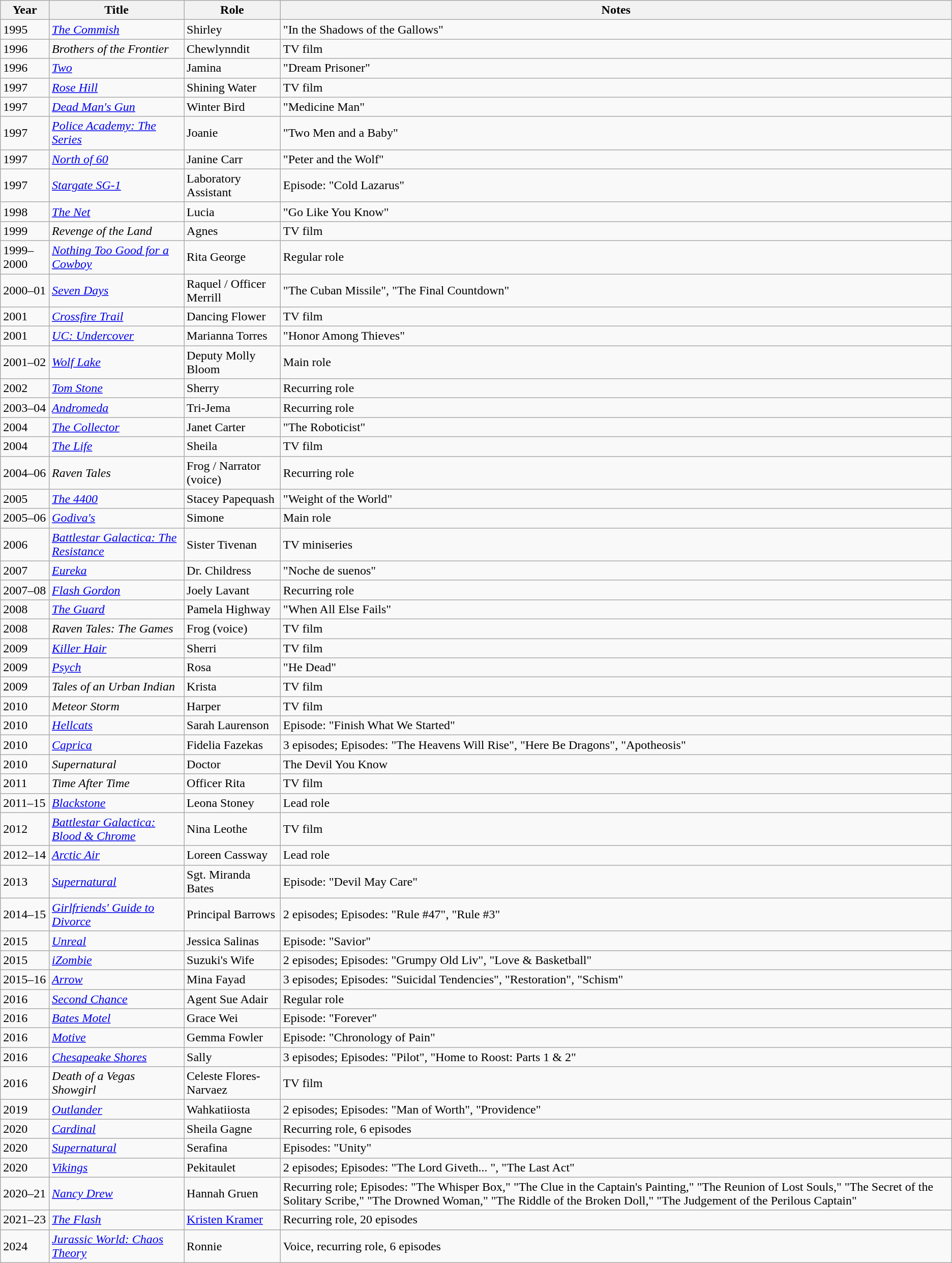<table class="wikitable sortable">
<tr>
<th>Year</th>
<th>Title</th>
<th>Role</th>
<th class="unsortable">Notes</th>
</tr>
<tr>
<td>1995</td>
<td data-sort-value="Commish, The"><em><a href='#'>The Commish</a></em></td>
<td>Shirley</td>
<td>"In the Shadows of the Gallows"</td>
</tr>
<tr>
<td>1996</td>
<td><em>Brothers of the Frontier</em></td>
<td>Chewlynndit</td>
<td>TV film</td>
</tr>
<tr>
<td>1996</td>
<td><em><a href='#'>Two</a></em></td>
<td>Jamina</td>
<td>"Dream Prisoner"</td>
</tr>
<tr>
<td>1997</td>
<td><em><a href='#'>Rose Hill</a></em></td>
<td>Shining Water</td>
<td>TV film</td>
</tr>
<tr>
<td>1997</td>
<td><em><a href='#'>Dead Man's Gun</a></em></td>
<td>Winter Bird</td>
<td>"Medicine Man"</td>
</tr>
<tr>
<td>1997</td>
<td><em><a href='#'>Police Academy: The Series</a></em></td>
<td>Joanie</td>
<td>"Two Men and a Baby"</td>
</tr>
<tr>
<td>1997</td>
<td><em><a href='#'>North of 60</a></em></td>
<td>Janine Carr</td>
<td>"Peter and the Wolf"</td>
</tr>
<tr>
<td>1997</td>
<td><em><a href='#'>Stargate SG-1</a></em></td>
<td>Laboratory Assistant</td>
<td>Episode: "Cold Lazarus"</td>
</tr>
<tr>
<td>1998</td>
<td data-sort-value="Net, The"><em><a href='#'>The Net</a></em></td>
<td>Lucia</td>
<td>"Go Like You Know"</td>
</tr>
<tr>
<td>1999</td>
<td><em>Revenge of the Land</em></td>
<td>Agnes</td>
<td>TV film</td>
</tr>
<tr>
<td>1999–2000</td>
<td><em><a href='#'>Nothing Too Good for a Cowboy</a></em></td>
<td>Rita George</td>
<td>Regular role</td>
</tr>
<tr>
<td>2000–01</td>
<td><em><a href='#'>Seven Days</a></em></td>
<td>Raquel / Officer Merrill</td>
<td>"The Cuban Missile", "The Final Countdown"</td>
</tr>
<tr>
<td>2001</td>
<td><em><a href='#'>Crossfire Trail</a></em></td>
<td>Dancing Flower</td>
<td>TV film</td>
</tr>
<tr>
<td>2001</td>
<td><em><a href='#'>UC: Undercover</a></em></td>
<td>Marianna Torres</td>
<td>"Honor Among Thieves"</td>
</tr>
<tr>
<td>2001–02</td>
<td><em><a href='#'>Wolf Lake</a></em></td>
<td>Deputy Molly Bloom</td>
<td>Main role</td>
</tr>
<tr>
<td>2002</td>
<td><em><a href='#'>Tom Stone</a></em></td>
<td>Sherry</td>
<td>Recurring role</td>
</tr>
<tr>
<td>2003–04</td>
<td><em><a href='#'>Andromeda</a></em></td>
<td>Tri-Jema</td>
<td>Recurring role</td>
</tr>
<tr>
<td>2004</td>
<td data-sort-value="Collector, The"><em><a href='#'>The Collector</a></em></td>
<td>Janet Carter</td>
<td>"The Roboticist"</td>
</tr>
<tr>
<td>2004</td>
<td data-sort-value="Life, The"><em><a href='#'>The Life</a></em></td>
<td>Sheila</td>
<td>TV film</td>
</tr>
<tr>
<td>2004–06</td>
<td><em>Raven Tales</em></td>
<td>Frog / Narrator (voice)</td>
<td>Recurring role</td>
</tr>
<tr>
<td>2005</td>
<td data-sort-value="4400, The"><em><a href='#'>The 4400</a></em></td>
<td>Stacey Papequash</td>
<td>"Weight of the World"</td>
</tr>
<tr>
<td>2005–06</td>
<td><em><a href='#'>Godiva's</a></em></td>
<td>Simone</td>
<td>Main role</td>
</tr>
<tr>
<td>2006</td>
<td><em><a href='#'>Battlestar Galactica: The Resistance</a></em></td>
<td>Sister Tivenan</td>
<td>TV miniseries</td>
</tr>
<tr>
<td>2007</td>
<td><em><a href='#'>Eureka</a></em></td>
<td>Dr. Childress</td>
<td>"Noche de suenos"</td>
</tr>
<tr>
<td>2007–08</td>
<td><em><a href='#'>Flash Gordon</a></em></td>
<td>Joely Lavant</td>
<td>Recurring role</td>
</tr>
<tr>
<td>2008</td>
<td data-sort-value="Guard, The"><em><a href='#'>The Guard</a></em></td>
<td>Pamela Highway</td>
<td>"When All Else Fails"</td>
</tr>
<tr>
<td>2008</td>
<td><em>Raven Tales: The Games</em></td>
<td>Frog (voice)</td>
<td>TV film</td>
</tr>
<tr>
<td>2009</td>
<td><em><a href='#'>Killer Hair</a></em></td>
<td>Sherri</td>
<td>TV film</td>
</tr>
<tr>
<td>2009</td>
<td><em><a href='#'>Psych</a></em></td>
<td>Rosa</td>
<td>"He Dead"</td>
</tr>
<tr>
<td>2009</td>
<td><em>Tales of an Urban Indian</em></td>
<td>Krista</td>
<td>TV film</td>
</tr>
<tr>
<td>2010</td>
<td><em>Meteor Storm</em></td>
<td>Harper</td>
<td>TV film</td>
</tr>
<tr>
<td>2010</td>
<td><em><a href='#'>Hellcats</a></em></td>
<td>Sarah Laurenson</td>
<td>Episode: "Finish What We Started"</td>
</tr>
<tr>
<td>2010</td>
<td><em><a href='#'>Caprica</a></em></td>
<td>Fidelia Fazekas</td>
<td>3 episodes; Episodes: "The Heavens Will Rise", "Here Be Dragons", "Apotheosis"</td>
</tr>
<tr>
<td>2010</td>
<td><em>Supernatural</em></td>
<td>Doctor</td>
<td>The Devil You Know</td>
</tr>
<tr>
<td>2011</td>
<td><em>Time After Time</em></td>
<td>Officer Rita</td>
<td>TV film</td>
</tr>
<tr>
<td>2011–15</td>
<td><em><a href='#'>Blackstone</a></em></td>
<td>Leona Stoney</td>
<td>Lead role</td>
</tr>
<tr>
<td>2012</td>
<td><em><a href='#'>Battlestar Galactica: Blood & Chrome</a></em></td>
<td>Nina Leothe</td>
<td>TV film</td>
</tr>
<tr>
<td>2012–14</td>
<td><em><a href='#'>Arctic Air</a></em></td>
<td>Loreen Cassway</td>
<td>Lead role</td>
</tr>
<tr>
<td>2013</td>
<td><em><a href='#'>Supernatural</a></em></td>
<td>Sgt. Miranda Bates</td>
<td>Episode: "Devil May Care"</td>
</tr>
<tr>
<td>2014–15</td>
<td><em><a href='#'>Girlfriends' Guide to Divorce</a></em></td>
<td>Principal Barrows</td>
<td>2 episodes; Episodes: "Rule #47", "Rule #3"</td>
</tr>
<tr>
<td>2015</td>
<td><em><a href='#'>Unreal</a></em></td>
<td>Jessica Salinas</td>
<td>Episode: "Savior"</td>
</tr>
<tr>
<td>2015</td>
<td><em><a href='#'>iZombie</a></em></td>
<td>Suzuki's Wife</td>
<td>2 episodes; Episodes: "Grumpy Old Liv", "Love & Basketball"</td>
</tr>
<tr>
<td>2015–16</td>
<td><em><a href='#'>Arrow</a></em></td>
<td>Mina Fayad</td>
<td>3 episodes; Episodes: "Suicidal Tendencies", "Restoration", "Schism"</td>
</tr>
<tr>
<td>2016</td>
<td><em><a href='#'>Second Chance</a></em></td>
<td>Agent Sue Adair</td>
<td>Regular role</td>
</tr>
<tr>
<td>2016</td>
<td><em><a href='#'>Bates Motel</a></em></td>
<td>Grace Wei</td>
<td>Episode: "Forever"</td>
</tr>
<tr>
<td>2016</td>
<td><em><a href='#'>Motive</a></em></td>
<td>Gemma Fowler</td>
<td>Episode: "Chronology of Pain"</td>
</tr>
<tr>
<td>2016</td>
<td><em><a href='#'>Chesapeake Shores</a></em></td>
<td>Sally</td>
<td>3 episodes; Episodes: "Pilot", "Home to Roost: Parts 1 & 2"</td>
</tr>
<tr>
<td>2016</td>
<td><em>Death of a Vegas Showgirl</em></td>
<td>Celeste Flores-Narvaez</td>
<td>TV film</td>
</tr>
<tr>
<td>2019</td>
<td><em><a href='#'>Outlander</a></em></td>
<td>Wahkatiiosta</td>
<td>2 episodes; Episodes: "Man of Worth", "Providence"</td>
</tr>
<tr>
<td>2020</td>
<td><em><a href='#'>Cardinal</a></em></td>
<td>Sheila Gagne</td>
<td>Recurring role, 6 episodes</td>
</tr>
<tr>
<td>2020</td>
<td><em><a href='#'>Supernatural</a></em></td>
<td>Serafina</td>
<td>Episodes: "Unity"</td>
</tr>
<tr>
<td>2020</td>
<td><em><a href='#'>Vikings</a></em></td>
<td>Pekitaulet</td>
<td>2 episodes; Episodes: "The Lord Giveth... ", "The Last Act"</td>
</tr>
<tr>
<td>2020–21</td>
<td><em><a href='#'>Nancy Drew</a></em></td>
<td>Hannah Gruen</td>
<td>Recurring role; Episodes: "The Whisper Box," "The Clue in the Captain's Painting," "The Reunion of Lost Souls," "The Secret of the Solitary Scribe," "The Drowned Woman," "The Riddle of the Broken Doll," "The Judgement of the Perilous Captain"</td>
</tr>
<tr>
<td>2021–23</td>
<td data-sort-value="Flash, The"><em><a href='#'>The Flash</a></em></td>
<td><a href='#'>Kristen Kramer</a></td>
<td>Recurring role, 20 episodes</td>
</tr>
<tr>
<td>2024</td>
<td><em><a href='#'>Jurassic World: Chaos Theory</a></em></td>
<td>Ronnie</td>
<td>Voice, recurring role, 6 episodes</td>
</tr>
</table>
